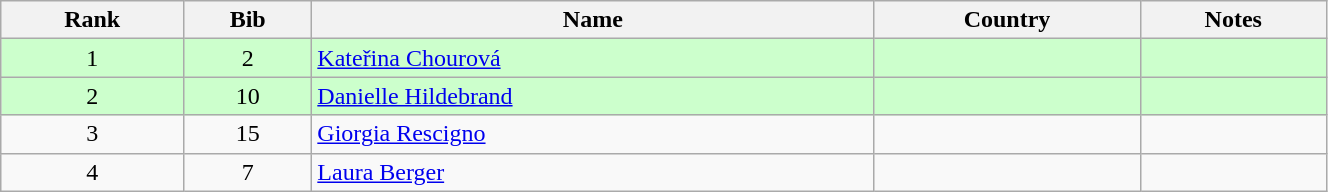<table class="wikitable" style="text-align:center;" width=70%>
<tr>
<th>Rank</th>
<th>Bib</th>
<th>Name</th>
<th>Country</th>
<th>Notes</th>
</tr>
<tr bgcolor=ccffcc>
<td>1</td>
<td>2</td>
<td align=left><a href='#'>Kateřina Chourová</a></td>
<td align=left></td>
<td></td>
</tr>
<tr bgcolor=ccffcc>
<td>2</td>
<td>10</td>
<td align=left><a href='#'>Danielle Hildebrand</a></td>
<td align=left></td>
<td></td>
</tr>
<tr>
<td>3</td>
<td>15</td>
<td align=left><a href='#'>Giorgia Rescigno</a></td>
<td align=left></td>
<td></td>
</tr>
<tr>
<td>4</td>
<td>7</td>
<td align=left><a href='#'>Laura Berger</a></td>
<td align=left></td>
<td></td>
</tr>
</table>
